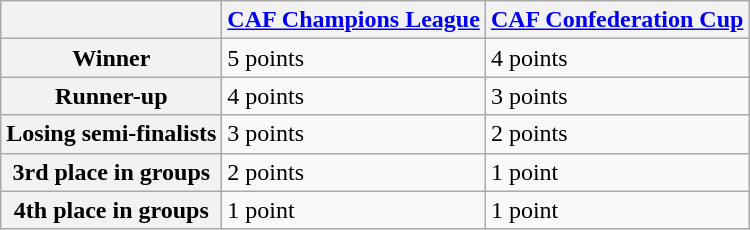<table class="wikitable">
<tr>
<th></th>
<th><a href='#'>CAF Champions League</a></th>
<th><a href='#'>CAF Confederation Cup</a></th>
</tr>
<tr>
<th>Winner</th>
<td>5 points</td>
<td>4 points</td>
</tr>
<tr>
<th>Runner-up</th>
<td>4 points</td>
<td>3 points</td>
</tr>
<tr>
<th>Losing semi-finalists</th>
<td>3 points</td>
<td>2 points</td>
</tr>
<tr>
<th>3rd place in groups</th>
<td>2 points</td>
<td>1 point</td>
</tr>
<tr>
<th>4th place in groups</th>
<td>1 point</td>
<td>1 point</td>
</tr>
</table>
